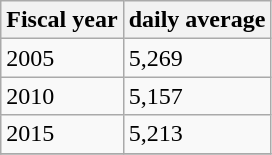<table class="wikitable">
<tr>
<th>Fiscal year</th>
<th>daily average</th>
</tr>
<tr>
<td>2005</td>
<td>5,269</td>
</tr>
<tr>
<td>2010</td>
<td>5,157</td>
</tr>
<tr>
<td>2015</td>
<td>5,213</td>
</tr>
<tr>
</tr>
</table>
